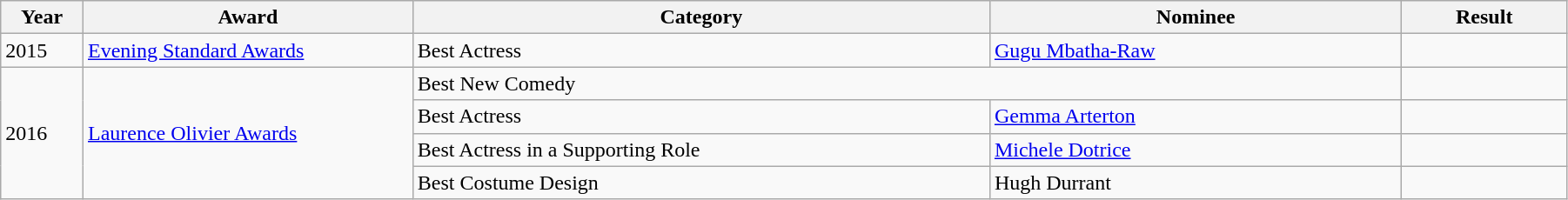<table class="wikitable" style="width:95%;">
<tr valign="bottom">
<th style="width:5%;">Year</th>
<th style="width:20%;">Award</th>
<th style="width:35%;">Category</th>
<th style="width:25%;">Nominee</th>
<th style="width:10%;">Result</th>
</tr>
<tr>
<td>2015</td>
<td><a href='#'>Evening Standard Awards</a></td>
<td>Best Actress</td>
<td><a href='#'>Gugu Mbatha-Raw</a></td>
<td></td>
</tr>
<tr>
<td rowspan="4">2016</td>
<td rowspan="4"><a href='#'>Laurence Olivier Awards</a></td>
<td colspan="2">Best New Comedy</td>
<td></td>
</tr>
<tr>
<td>Best Actress</td>
<td><a href='#'>Gemma Arterton</a></td>
<td></td>
</tr>
<tr>
<td>Best Actress in a Supporting Role</td>
<td><a href='#'>Michele Dotrice</a></td>
<td></td>
</tr>
<tr>
<td>Best Costume Design</td>
<td>Hugh Durrant</td>
<td></td>
</tr>
</table>
